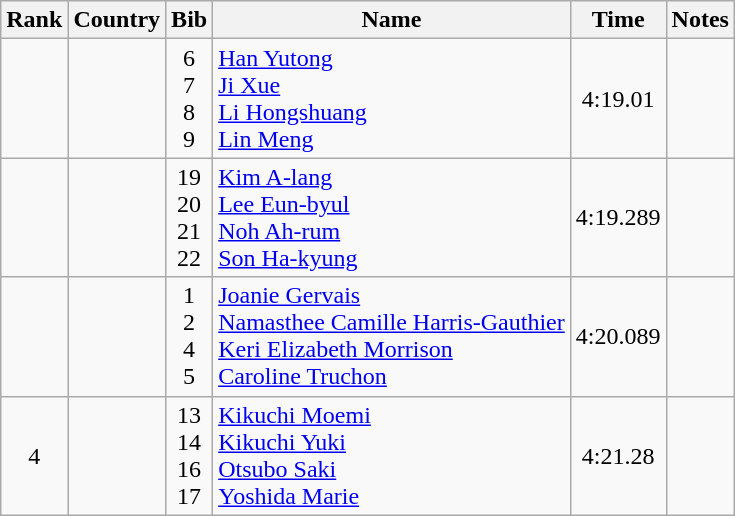<table class="wikitable sortable" style="text-align:center">
<tr>
<th>Rank</th>
<th>Country</th>
<th>Bib</th>
<th>Name</th>
<th>Time</th>
<th>Notes</th>
</tr>
<tr>
<td></td>
<td align=left></td>
<td>6<br>7<br>8<br>9</td>
<td align=left><a href='#'>Han Yutong</a><br><a href='#'>Ji Xue</a><br><a href='#'>Li Hongshuang</a><br><a href='#'>Lin Meng</a></td>
<td>4:19.01</td>
<td></td>
</tr>
<tr>
<td></td>
<td align=left></td>
<td>19<br>20<br>21<br>22</td>
<td align=left><a href='#'>Kim A-lang</a><br><a href='#'>Lee Eun-byul</a><br><a href='#'>Noh Ah-rum</a><br><a href='#'>Son Ha-kyung</a></td>
<td>4:19.289</td>
<td></td>
</tr>
<tr>
<td></td>
<td align=left></td>
<td>1<br>2<br>4<br>5</td>
<td align=left><a href='#'>Joanie Gervais</a><br><a href='#'>Namasthee Camille Harris-Gauthier</a><br><a href='#'>Keri Elizabeth Morrison</a><br><a href='#'>Caroline Truchon</a></td>
<td>4:20.089</td>
<td></td>
</tr>
<tr>
<td>4</td>
<td align=left></td>
<td>13<br>14<br>16<br>17</td>
<td align=left><a href='#'>Kikuchi Moemi</a><br><a href='#'>Kikuchi Yuki</a><br><a href='#'>Otsubo Saki</a><br><a href='#'>Yoshida Marie</a></td>
<td>4:21.28</td>
<td></td>
</tr>
</table>
